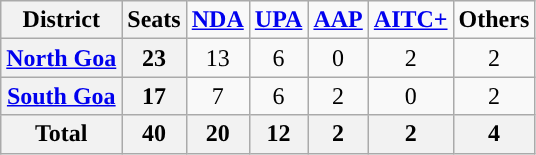<table class="wikitable sortable" style="text-align:center;">
<tr>
<th>District</th>
<th>Seats</th>
<td style="text-align:center; background:"><a href='#'><span><strong>NDA</strong></span></a></td>
<td style="text-align:center; background:"><a href='#'><span><strong>UPA</strong></span></a></td>
<td style="text-align:center; background:"><a href='#'><span><strong>AAP</strong></span></a></td>
<td style="text-align:center; background:"><a href='#'><span><strong>AITC+</strong></span></a></td>
<td><span><strong>Others</strong></span></td>
</tr>
<tr>
<th><a href='#'>North Goa</a></th>
<th>23</th>
<td style="background:"><span>13</span></td>
<td>6</td>
<td>0</td>
<td>2</td>
<td>2</td>
</tr>
<tr>
<th><a href='#'>South Goa</a></th>
<th>17</th>
<td style="background:"><span>7</span></td>
<td>6</td>
<td>2</td>
<td>0</td>
<td>2</td>
</tr>
<tr>
<th>Total</th>
<th>40</th>
<th>20</th>
<th>12</th>
<th>2</th>
<th>2</th>
<th>4</th>
</tr>
</table>
